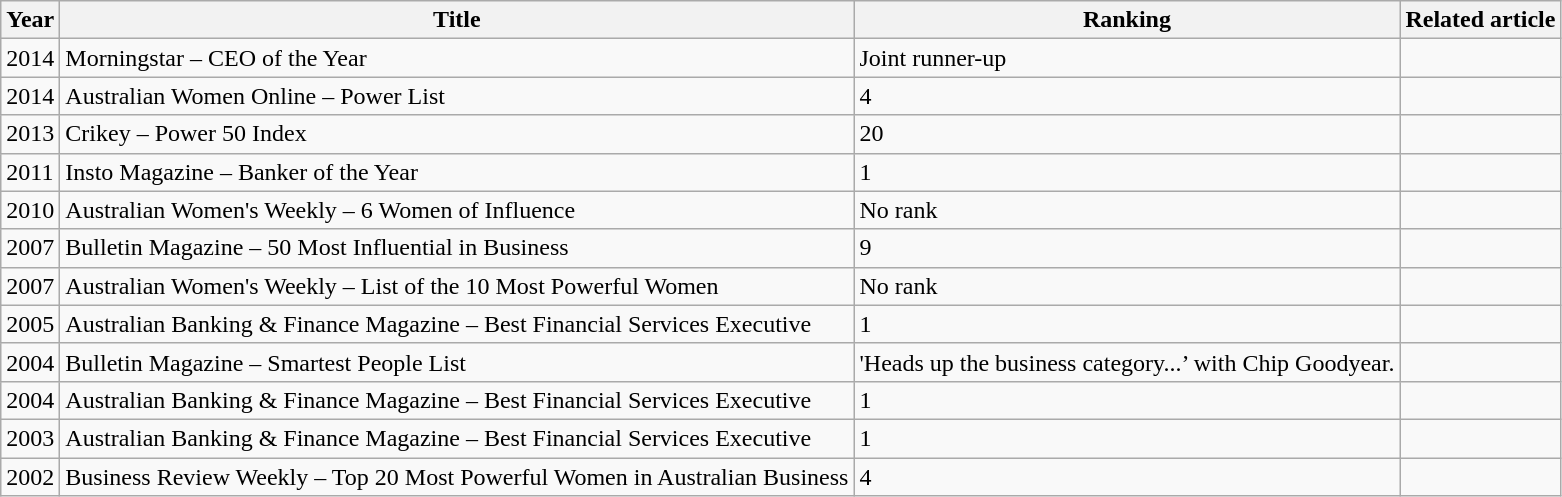<table class="wikitable">
<tr>
<th>Year</th>
<th>Title</th>
<th>Ranking</th>
<th>Related article</th>
</tr>
<tr>
<td>2014</td>
<td>Morningstar – CEO of the Year</td>
<td>Joint runner-up</td>
<td></td>
</tr>
<tr>
<td>2014</td>
<td>Australian Women Online – Power List</td>
<td>4</td>
<td></td>
</tr>
<tr>
<td>2013</td>
<td>Crikey – Power 50 Index</td>
<td>20</td>
<td></td>
</tr>
<tr>
<td>2011</td>
<td>Insto Magazine – Banker of the Year</td>
<td>1</td>
<td></td>
</tr>
<tr>
<td>2010</td>
<td>Australian Women's Weekly – 6 Women of Influence</td>
<td>No rank</td>
<td></td>
</tr>
<tr>
<td>2007</td>
<td>Bulletin Magazine – 50 Most Influential in Business</td>
<td>9</td>
<td></td>
</tr>
<tr>
<td>2007</td>
<td>Australian Women's Weekly – List of the 10 Most Powerful Women</td>
<td>No rank</td>
<td></td>
</tr>
<tr>
<td>2005</td>
<td>Australian Banking & Finance Magazine – Best Financial Services Executive</td>
<td>1</td>
<td></td>
</tr>
<tr>
<td>2004</td>
<td>Bulletin Magazine – Smartest People List</td>
<td>'Heads up the business category...’ with Chip Goodyear.</td>
<td></td>
</tr>
<tr>
<td>2004</td>
<td>Australian Banking & Finance Magazine – Best Financial Services Executive</td>
<td>1</td>
<td></td>
</tr>
<tr>
<td>2003</td>
<td>Australian Banking & Finance Magazine – Best Financial Services Executive</td>
<td>1</td>
<td></td>
</tr>
<tr>
<td>2002</td>
<td>Business Review Weekly – Top 20 Most Powerful Women in Australian Business</td>
<td>4</td>
<td></td>
</tr>
</table>
